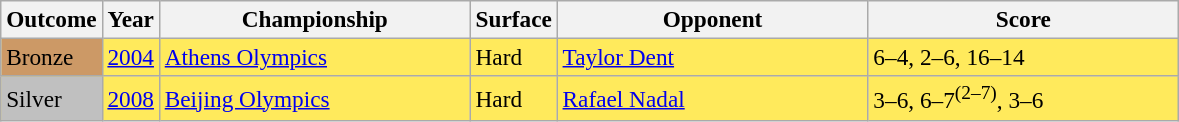<table class="sortable wikitable" style=font-size:97%>
<tr>
<th>Outcome</th>
<th>Year</th>
<th width=200>Championship</th>
<th>Surface</th>
<th width=200>Opponent</th>
<th width=200>Score</th>
</tr>
<tr bgcolor=FFEA5C>
<td bgcolor=#CC9966>Bronze</td>
<td><a href='#'>2004</a></td>
<td><a href='#'>Athens Olympics</a></td>
<td>Hard</td>
<td> <a href='#'>Taylor Dent</a></td>
<td>6–4, 2–6, 16–14</td>
</tr>
<tr bgcolor=FFEA5C>
<td bgcolor=silver>Silver</td>
<td><a href='#'>2008</a></td>
<td><a href='#'>Beijing Olympics</a></td>
<td>Hard</td>
<td> <a href='#'>Rafael Nadal</a></td>
<td>3–6, 6–7<sup>(2–7)</sup>, 3–6</td>
</tr>
</table>
